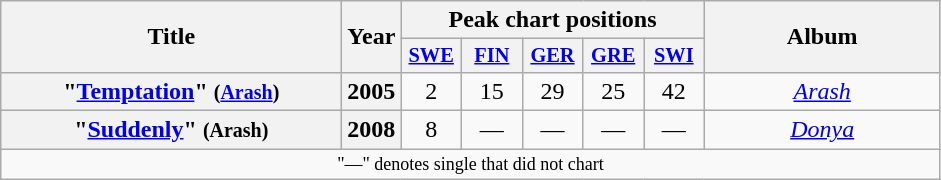<table class="wikitable plainrowheaders" style="text-align:center;">
<tr>
<th scope="col" align="left" rowspan="2" width="220">Title</th>
<th scope="col" align="left" rowspan="2">Year</th>
<th scope="col" colspan="5">Peak chart positions</th>
<th scope="col" align="left"  rowspan="2" width="150">Album</th>
</tr>
<tr>
<th style="width:2.5em; font-size:85%"><a href='#'>SWE</a></th>
<th style="width:2.5em; font-size:85%"><a href='#'>FIN</a></th>
<th style="width:2.5em; font-size:85%"><a href='#'>GER</a></th>
<th style="width:2.5em; font-size:85%"><a href='#'>GRE</a></th>
<th style="width:2.5em; font-size:85%"><a href='#'>SWI</a></th>
</tr>
<tr>
<th scope="row">"<a href='#'>Temptation</a>" <small>(<a href='#'>Arash</a>)</small></th>
<th scope="row">2005</th>
<td>2</td>
<td>15</td>
<td>29</td>
<td>25</td>
<td>42</td>
<td align="center"><em><a href='#'>Arash</a></em></td>
</tr>
<tr>
<th scope="row">"<a href='#'>Suddenly</a>" <small>(Arash)</small></th>
<th scope="row">2008</th>
<td>8</td>
<td>—</td>
<td>—</td>
<td>—</td>
<td>—</td>
<td align="center"><em><a href='#'>Donya</a></em></td>
</tr>
<tr>
<td align="center" colspan="8" style="font-size:9pt">"—" denotes single that did not chart</td>
</tr>
</table>
